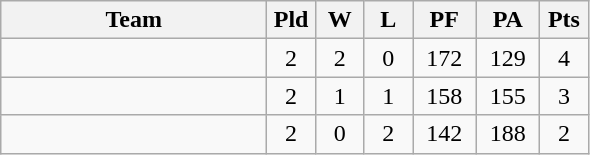<table class="wikitable" style="text-align:center;">
<tr>
<th width=170>Team</th>
<th width=25>Pld</th>
<th width=25>W</th>
<th width=25>L</th>
<th width=35>PF</th>
<th width=35>PA</th>
<th width=25>Pts</th>
</tr>
<tr>
<td align="left"></td>
<td>2</td>
<td>2</td>
<td>0</td>
<td>172</td>
<td>129</td>
<td>4</td>
</tr>
<tr>
<td align="left"></td>
<td>2</td>
<td>1</td>
<td>1</td>
<td>158</td>
<td>155</td>
<td>3</td>
</tr>
<tr>
<td align="left"></td>
<td>2</td>
<td>0</td>
<td>2</td>
<td>142</td>
<td>188</td>
<td>2</td>
</tr>
</table>
